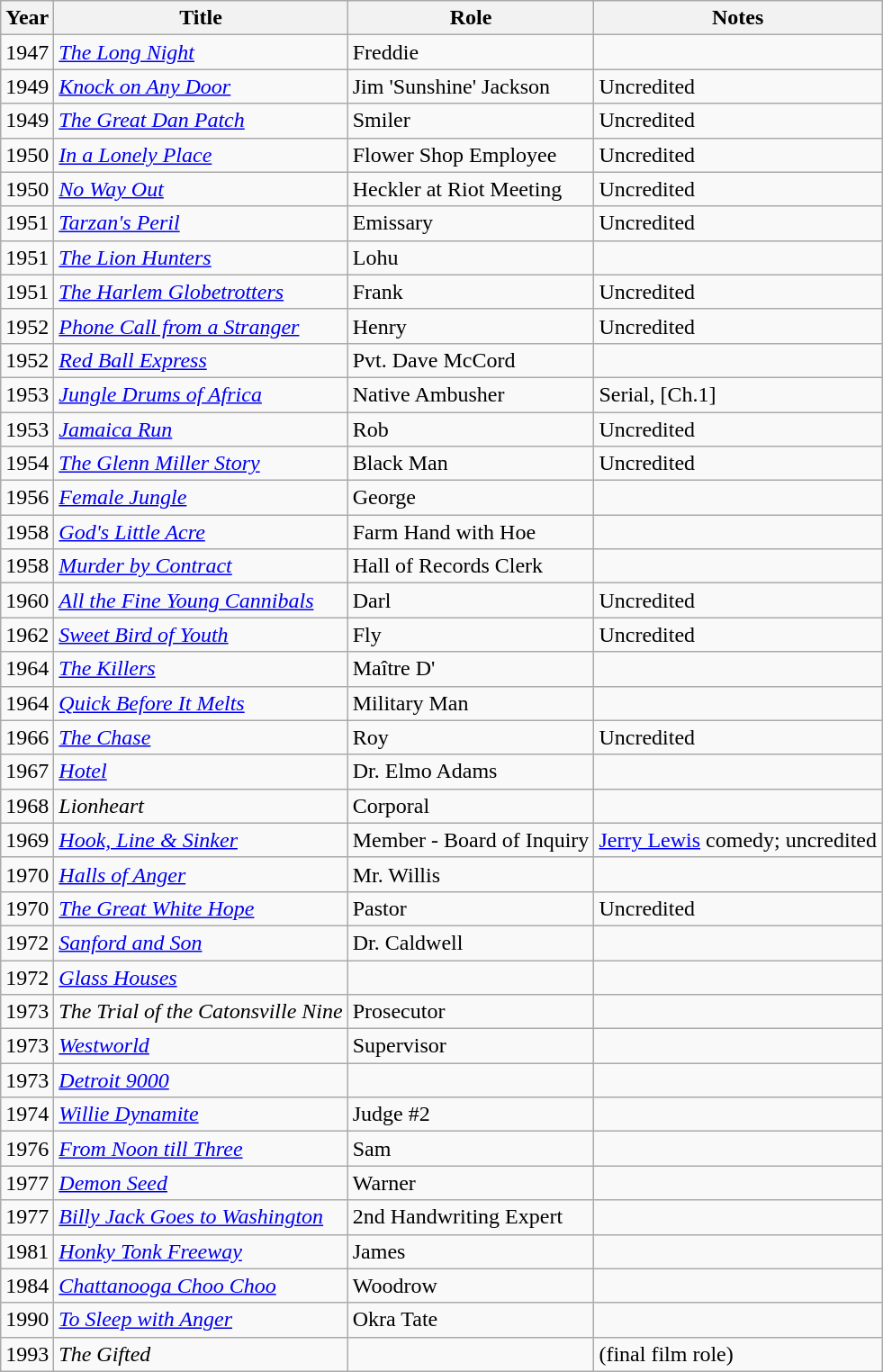<table class="wikitable">
<tr>
<th>Year</th>
<th>Title</th>
<th>Role</th>
<th>Notes</th>
</tr>
<tr>
<td>1947</td>
<td><em><a href='#'>The Long Night</a></em></td>
<td>Freddie</td>
<td></td>
</tr>
<tr>
<td>1949</td>
<td><em><a href='#'>Knock on Any Door</a></em></td>
<td>Jim 'Sunshine' Jackson</td>
<td>Uncredited</td>
</tr>
<tr>
<td>1949</td>
<td><em><a href='#'>The Great Dan Patch</a></em></td>
<td>Smiler</td>
<td>Uncredited</td>
</tr>
<tr>
<td>1950</td>
<td><em><a href='#'>In a Lonely Place</a></em></td>
<td>Flower Shop Employee</td>
<td>Uncredited</td>
</tr>
<tr>
<td>1950</td>
<td><em><a href='#'>No Way Out</a></em></td>
<td>Heckler at Riot Meeting</td>
<td>Uncredited</td>
</tr>
<tr>
<td>1951</td>
<td><em><a href='#'>Tarzan's Peril</a></em></td>
<td>Emissary</td>
<td>Uncredited</td>
</tr>
<tr>
<td>1951</td>
<td><em><a href='#'>The Lion Hunters</a></em></td>
<td>Lohu</td>
<td></td>
</tr>
<tr>
<td>1951</td>
<td><em><a href='#'>The Harlem Globetrotters</a></em></td>
<td>Frank</td>
<td>Uncredited</td>
</tr>
<tr>
<td>1952</td>
<td><em><a href='#'>Phone Call from a Stranger</a></em></td>
<td>Henry</td>
<td>Uncredited</td>
</tr>
<tr>
<td>1952</td>
<td><em><a href='#'>Red Ball Express</a></em></td>
<td>Pvt. Dave McCord</td>
<td></td>
</tr>
<tr>
<td>1953</td>
<td><em><a href='#'>Jungle Drums of Africa</a></em></td>
<td>Native Ambusher</td>
<td>Serial, [Ch.1]</td>
</tr>
<tr>
<td>1953</td>
<td><em><a href='#'>Jamaica Run</a></em></td>
<td>Rob</td>
<td>Uncredited</td>
</tr>
<tr>
<td>1954</td>
<td><em><a href='#'>The Glenn Miller Story</a></em></td>
<td>Black Man</td>
<td>Uncredited</td>
</tr>
<tr>
<td>1956</td>
<td><em><a href='#'>Female Jungle</a></em></td>
<td>George</td>
<td></td>
</tr>
<tr>
<td>1958</td>
<td><em><a href='#'>God's Little Acre</a></em></td>
<td>Farm Hand with Hoe</td>
<td></td>
</tr>
<tr>
<td>1958</td>
<td><em><a href='#'>Murder by Contract</a></em></td>
<td>Hall of Records Clerk</td>
<td></td>
</tr>
<tr>
<td>1960</td>
<td><em><a href='#'>All the Fine Young Cannibals</a></em></td>
<td>Darl</td>
<td>Uncredited</td>
</tr>
<tr>
<td>1962</td>
<td><em><a href='#'>Sweet Bird of Youth</a></em></td>
<td>Fly</td>
<td>Uncredited</td>
</tr>
<tr>
<td>1964</td>
<td><em><a href='#'>The Killers</a></em></td>
<td>Maître D'</td>
<td></td>
</tr>
<tr>
<td>1964</td>
<td><em><a href='#'>Quick Before It Melts</a></em></td>
<td>Military Man</td>
<td></td>
</tr>
<tr>
<td>1966</td>
<td><em><a href='#'>The Chase</a></em></td>
<td>Roy</td>
<td>Uncredited</td>
</tr>
<tr>
<td>1967</td>
<td><em><a href='#'>Hotel</a></em></td>
<td>Dr. Elmo Adams</td>
<td></td>
</tr>
<tr>
<td>1968</td>
<td><em>Lionheart</em></td>
<td>Corporal</td>
<td></td>
</tr>
<tr>
<td>1969</td>
<td><em><a href='#'>Hook, Line & Sinker</a></em></td>
<td>Member - Board of Inquiry</td>
<td><a href='#'>Jerry Lewis</a> comedy; uncredited</td>
</tr>
<tr>
<td>1970</td>
<td><em><a href='#'>Halls of Anger</a></em></td>
<td>Mr. Willis</td>
<td></td>
</tr>
<tr>
<td>1970</td>
<td><em><a href='#'>The Great White Hope</a></em></td>
<td>Pastor</td>
<td>Uncredited</td>
</tr>
<tr>
<td>1972</td>
<td><em><a href='#'>Sanford and Son</a></em></td>
<td>Dr. Caldwell</td>
<td></td>
</tr>
<tr>
<td>1972</td>
<td><em><a href='#'>Glass Houses</a></em></td>
<td></td>
<td></td>
</tr>
<tr>
<td>1973</td>
<td><em>The Trial of the Catonsville Nine</em></td>
<td>Prosecutor</td>
<td></td>
</tr>
<tr>
<td>1973</td>
<td><em><a href='#'>Westworld</a></em></td>
<td>Supervisor</td>
<td></td>
</tr>
<tr>
<td>1973</td>
<td><em><a href='#'>Detroit 9000</a></em></td>
<td></td>
<td></td>
</tr>
<tr>
<td>1974</td>
<td><em><a href='#'>Willie Dynamite</a></em></td>
<td>Judge #2</td>
<td></td>
</tr>
<tr>
<td>1976</td>
<td><em><a href='#'>From Noon till Three</a></em></td>
<td>Sam</td>
<td></td>
</tr>
<tr>
<td>1977</td>
<td><em><a href='#'>Demon Seed</a></em></td>
<td>Warner</td>
<td></td>
</tr>
<tr>
<td>1977</td>
<td><em><a href='#'>Billy Jack Goes to Washington</a></em></td>
<td>2nd Handwriting Expert</td>
<td></td>
</tr>
<tr>
<td>1981</td>
<td><em><a href='#'>Honky Tonk Freeway</a></em></td>
<td>James</td>
<td></td>
</tr>
<tr>
<td>1984</td>
<td><em><a href='#'>Chattanooga Choo Choo</a></em></td>
<td>Woodrow</td>
<td></td>
</tr>
<tr>
<td>1990</td>
<td><em><a href='#'>To Sleep with Anger</a></em></td>
<td>Okra Tate</td>
<td></td>
</tr>
<tr>
<td>1993</td>
<td><em>The Gifted</em></td>
<td></td>
<td>(final film role)</td>
</tr>
</table>
